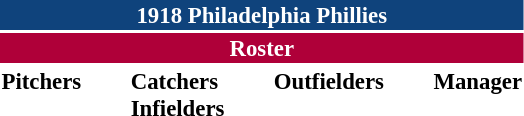<table class="toccolours" style="font-size: 95%;">
<tr>
<th colspan="10" style="background-color: #0f437c; color: white; text-align: center;">1918 Philadelphia Phillies</th>
</tr>
<tr>
<td colspan="10" style="background-color: #af0039; color: white; text-align: center;"><strong>Roster</strong></td>
</tr>
<tr>
<td valign="top"><strong>Pitchers</strong><br>









</td>
<td width="25px"></td>
<td valign="top"><strong>Catchers</strong><br>



<strong>Infielders</strong>





</td>
<td width="25px"></td>
<td valign="top"><strong>Outfielders</strong><br>




</td>
<td width="25px"></td>
<td valign="top"><strong>Manager</strong><br></td>
</tr>
</table>
